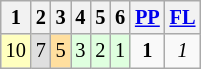<table class="wikitable" style="font-size: 85%;">
<tr>
<th>1</th>
<th>2</th>
<th>3</th>
<th>4</th>
<th>5</th>
<th>6</th>
<th><a href='#'>PP</a></th>
<th><a href='#'>FL</a></th>
</tr>
<tr align="center">
<td bgcolor="#FFFFBF">10</td>
<td bgcolor="#DFDFDF">7</td>
<td bgcolor="#FFDF9F">5</td>
<td bgcolor="#DFFFDF">3</td>
<td bgcolor="#DFFFDF">2</td>
<td bgcolor="#DFFFDF">1</td>
<td><strong>1</strong></td>
<td><em>1</em></td>
</tr>
</table>
